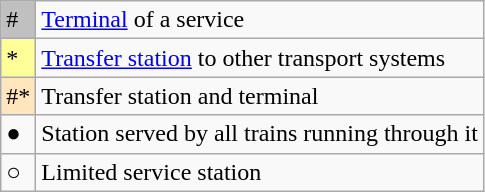<table class="wikitable">
<tr>
<td style="background-color:#C0C0C0">#</td>
<td><a href='#'>Terminal</a> of a service</td>
</tr>
<tr>
<td style="background-color:#FFFF99">*</td>
<td><a href='#'>Transfer station</a> to other transport systems</td>
</tr>
<tr>
<td style="background-color:#FFE6BD">#*</td>
<td>Transfer station and terminal</td>
</tr>
<tr>
<td>●</td>
<td>Station served by all trains running through it</td>
</tr>
<tr>
<td>○</td>
<td>Limited service station</td>
</tr>
</table>
